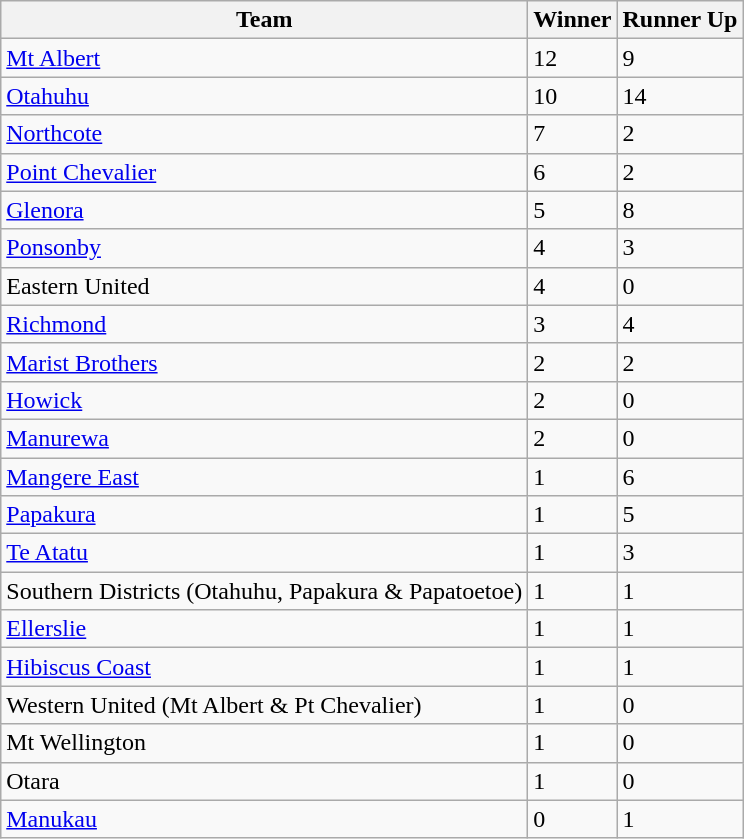<table class="wikitable">
<tr>
<th>Team</th>
<th>Winner</th>
<th>Runner Up</th>
</tr>
<tr>
<td><a href='#'>Mt Albert</a></td>
<td>12</td>
<td>9</td>
</tr>
<tr>
<td><a href='#'>Otahuhu</a></td>
<td>10</td>
<td>14</td>
</tr>
<tr>
<td><a href='#'>Northcote</a></td>
<td>7</td>
<td>2</td>
</tr>
<tr>
<td><a href='#'>Point Chevalier</a></td>
<td>6</td>
<td>2</td>
</tr>
<tr>
<td><a href='#'>Glenora</a></td>
<td>5</td>
<td>8</td>
</tr>
<tr>
<td><a href='#'>Ponsonby</a></td>
<td>4</td>
<td>3</td>
</tr>
<tr>
<td>Eastern United</td>
<td>4</td>
<td>0</td>
</tr>
<tr>
<td><a href='#'>Richmond</a></td>
<td>3</td>
<td>4</td>
</tr>
<tr>
<td><a href='#'>Marist Brothers</a></td>
<td>2</td>
<td>2</td>
</tr>
<tr>
<td><a href='#'>Howick</a></td>
<td>2</td>
<td>0</td>
</tr>
<tr>
<td><a href='#'>Manurewa</a></td>
<td>2</td>
<td>0</td>
</tr>
<tr>
<td><a href='#'>Mangere East</a></td>
<td>1</td>
<td>6</td>
</tr>
<tr>
<td><a href='#'>Papakura</a></td>
<td>1</td>
<td>5</td>
</tr>
<tr>
<td><a href='#'>Te Atatu</a></td>
<td>1</td>
<td>3</td>
</tr>
<tr>
<td>Southern Districts (Otahuhu, Papakura & Papatoetoe)</td>
<td>1</td>
<td>1</td>
</tr>
<tr>
<td><a href='#'>Ellerslie</a></td>
<td>1</td>
<td>1</td>
</tr>
<tr>
<td><a href='#'>Hibiscus Coast</a></td>
<td>1</td>
<td>1</td>
</tr>
<tr>
<td>Western United (Mt Albert & Pt Chevalier)</td>
<td>1</td>
<td>0</td>
</tr>
<tr>
<td>Mt Wellington</td>
<td>1</td>
<td>0</td>
</tr>
<tr>
<td>Otara</td>
<td>1</td>
<td>0</td>
</tr>
<tr>
<td><a href='#'>Manukau</a></td>
<td>0</td>
<td>1</td>
</tr>
</table>
